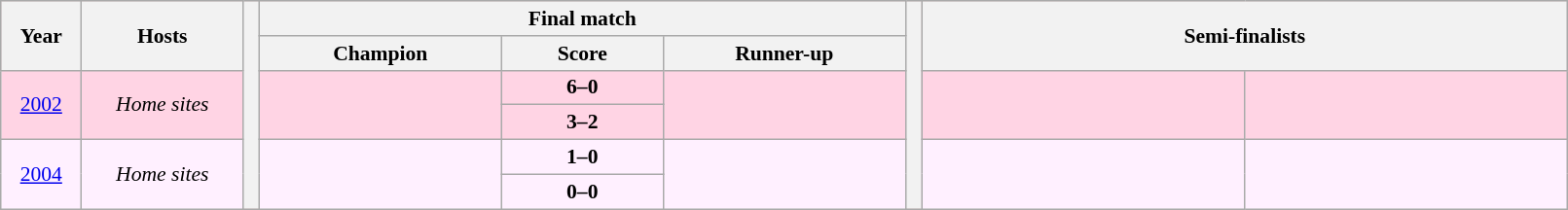<table class="wikitable" style="font-size:90%; text-align: center;" width="85%">
<tr bgcolor="#EFC1C4">
<th rowspan=2 width=5%>Year</th>
<th rowspan=2 width=10%>Hosts</th>
<th width=1% rowspan=6 bgcolor=ffffff></th>
<th colspan=3>Final match</th>
<th width=1% rowspan=6 bgcolor=ffffff></th>
<th rowspan=2 colspan=2>Semi-finalists</th>
</tr>
<tr bgcolor="#EFEFEF">
<th width="15%">Champion</th>
<th width="10%">Score</th>
<th width="15%">Runner-up</th>
</tr>
<tr align="center" bgcolor="#FFD4E4">
<td rowspan=2><a href='#'>2002</a></td>
<td rowspan=2> <em>Home sites</em></td>
<td rowspan=2><strong></strong></td>
<td><strong>6–0</strong></td>
<td rowspan=2></td>
<td width="20%" rowspan=2></td>
<td width="20%" rowspan=2></td>
</tr>
<tr align="center" bgcolor="#FFD4E4">
<td><strong>3–2</strong></td>
</tr>
<tr align="center" bgcolor="#fff0ff">
<td rowspan=2><a href='#'>2004</a></td>
<td rowspan=2> <em>Home sites</em></td>
<td rowspan=2><strong></strong></td>
<td><strong>1–0</strong></td>
<td rowspan=2></td>
<td width="20%" rowspan=2></td>
<td width="20%" rowspan=2></td>
</tr>
<tr align="center" bgcolor="#fff0ff">
<td><strong>0–0</strong></td>
</tr>
</table>
